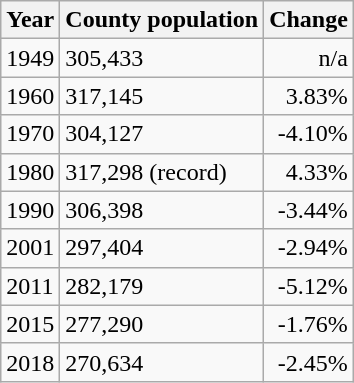<table class="wikitable">
<tr>
<th>Year</th>
<th>County population</th>
<th>Change</th>
</tr>
<tr>
<td>1949</td>
<td>305,433</td>
<td align="right">n/a</td>
</tr>
<tr>
<td>1960</td>
<td> 317,145</td>
<td align="right">3.83%</td>
</tr>
<tr>
<td>1970</td>
<td> 304,127</td>
<td align="right">-4.10%</td>
</tr>
<tr>
<td>1980</td>
<td> 317,298 (record)</td>
<td align="right">4.33%</td>
</tr>
<tr>
<td>1990</td>
<td> 306,398</td>
<td align="right">-3.44%</td>
</tr>
<tr>
<td>2001</td>
<td> 297,404</td>
<td align="right">-2.94%</td>
</tr>
<tr>
<td>2011</td>
<td> 282,179</td>
<td align="right">-5.12%</td>
</tr>
<tr>
<td>2015</td>
<td> 277,290</td>
<td align="right">-1.76%</td>
</tr>
<tr>
<td>2018</td>
<td> 270,634</td>
<td align="right">-2.45%</td>
</tr>
</table>
